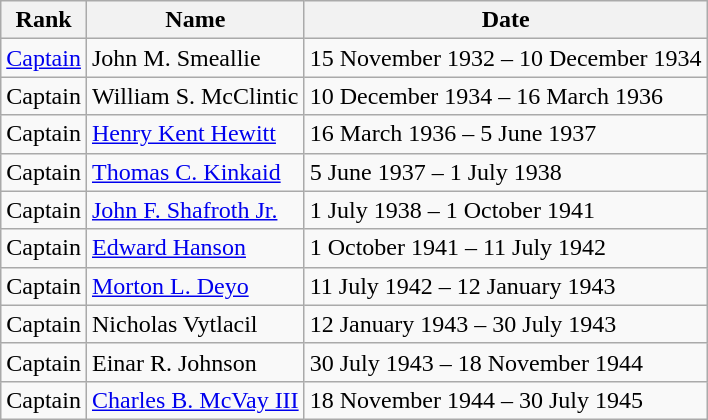<table class="wikitable">
<tr>
<th>Rank</th>
<th>Name</th>
<th>Date</th>
</tr>
<tr>
<td><a href='#'>Captain</a></td>
<td>John M. Smeallie</td>
<td>15 November 1932 – 10 December 1934</td>
</tr>
<tr>
<td>Captain</td>
<td>William S. McClintic</td>
<td>10 December 1934 – 16 March 1936</td>
</tr>
<tr>
<td>Captain</td>
<td><a href='#'>Henry Kent Hewitt</a></td>
<td>16 March 1936 – 5 June 1937</td>
</tr>
<tr>
<td>Captain</td>
<td><a href='#'>Thomas C. Kinkaid</a></td>
<td>5 June 1937 – 1 July 1938</td>
</tr>
<tr>
<td>Captain</td>
<td><a href='#'>John F. Shafroth Jr.</a></td>
<td>1 July 1938 – 1 October 1941</td>
</tr>
<tr>
<td>Captain</td>
<td><a href='#'>Edward Hanson</a></td>
<td>1 October 1941 – 11 July 1942</td>
</tr>
<tr>
<td>Captain</td>
<td><a href='#'>Morton L. Deyo</a></td>
<td>11 July 1942 – 12 January 1943</td>
</tr>
<tr>
<td>Captain</td>
<td>Nicholas Vytlacil</td>
<td>12 January 1943 – 30 July 1943</td>
</tr>
<tr>
<td>Captain</td>
<td>Einar R. Johnson</td>
<td>30 July 1943 – 18 November 1944</td>
</tr>
<tr>
<td>Captain</td>
<td><a href='#'>Charles B. McVay III</a></td>
<td>18 November 1944 – 30 July 1945</td>
</tr>
</table>
